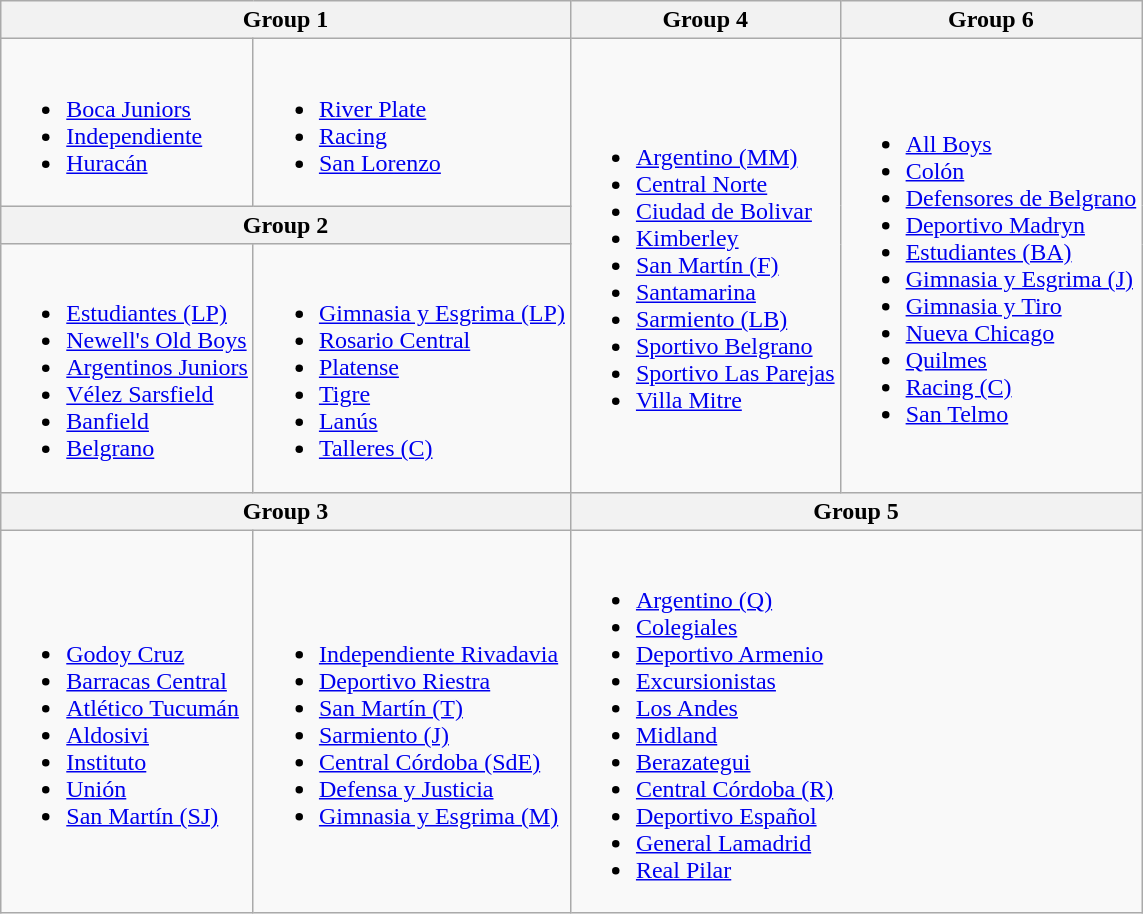<table class="wikitable">
<tr>
<th colspan="2">Group 1</th>
<th>Group 4</th>
<th>Group 6</th>
</tr>
<tr>
<td><br><ul><li><a href='#'>Boca Juniors</a></li><li><a href='#'>Independiente</a></li><li><a href='#'>Huracán</a></li></ul></td>
<td><br><ul><li><a href='#'>River Plate</a></li><li><a href='#'>Racing</a></li><li><a href='#'>San Lorenzo</a></li></ul></td>
<td rowspan="3"><br><ul><li><a href='#'>Argentino (MM)</a></li><li><a href='#'>Central Norte</a></li><li><a href='#'>Ciudad de Bolivar</a></li><li><a href='#'>Kimberley</a></li><li><a href='#'>San Martín (F)</a></li><li><a href='#'>Santamarina</a></li><li><a href='#'>Sarmiento (LB)</a></li><li><a href='#'>Sportivo Belgrano</a></li><li><a href='#'>Sportivo Las Parejas</a></li><li><a href='#'>Villa Mitre</a></li></ul></td>
<td rowspan="3"><br><ul><li><a href='#'>All Boys</a></li><li><a href='#'>Colón</a></li><li><a href='#'>Defensores de Belgrano</a></li><li><a href='#'>Deportivo Madryn</a></li><li><a href='#'>Estudiantes (BA)</a></li><li><a href='#'>Gimnasia y Esgrima (J)</a></li><li><a href='#'>Gimnasia y Tiro</a></li><li><a href='#'>Nueva Chicago</a></li><li><a href='#'>Quilmes</a></li><li><a href='#'>Racing (C)</a></li><li><a href='#'>San Telmo</a></li></ul></td>
</tr>
<tr>
<th colspan="2">Group 2</th>
</tr>
<tr>
<td><br><ul><li><a href='#'>Estudiantes (LP)</a></li><li><a href='#'>Newell's Old Boys</a></li><li><a href='#'>Argentinos Juniors</a></li><li><a href='#'>Vélez Sarsfield</a></li><li><a href='#'>Banfield</a></li><li><a href='#'>Belgrano</a></li></ul></td>
<td><br><ul><li><a href='#'>Gimnasia y Esgrima (LP)</a></li><li><a href='#'>Rosario Central</a></li><li><a href='#'>Platense</a></li><li><a href='#'>Tigre</a></li><li><a href='#'>Lanús</a></li><li><a href='#'>Talleres (C)</a></li></ul></td>
</tr>
<tr>
<th colspan="2">Group 3</th>
<th colspan="2">Group 5</th>
</tr>
<tr>
<td><br><ul><li><a href='#'>Godoy Cruz</a></li><li><a href='#'>Barracas Central</a></li><li><a href='#'>Atlético Tucumán</a></li><li><a href='#'>Aldosivi</a></li><li><a href='#'>Instituto</a></li><li><a href='#'>Unión</a></li><li><a href='#'>San Martín (SJ)</a></li></ul></td>
<td><br><ul><li><a href='#'>Independiente Rivadavia</a></li><li><a href='#'>Deportivo Riestra</a></li><li><a href='#'>San Martín (T)</a></li><li><a href='#'>Sarmiento (J)</a></li><li><a href='#'>Central Córdoba (SdE)</a></li><li><a href='#'>Defensa y Justicia</a></li><li><a href='#'>Gimnasia y Esgrima (M)</a></li></ul></td>
<td colspan="2"><br><ul><li><a href='#'>Argentino (Q)</a></li><li><a href='#'>Colegiales</a></li><li><a href='#'>Deportivo Armenio</a></li><li><a href='#'>Excursionistas</a></li><li><a href='#'>Los Andes</a></li><li><a href='#'>Midland</a></li><li><a href='#'>Berazategui</a></li><li><a href='#'>Central Córdoba (R)</a></li><li><a href='#'>Deportivo Español</a></li><li><a href='#'>General Lamadrid</a></li><li><a href='#'>Real Pilar</a></li></ul></td>
</tr>
</table>
